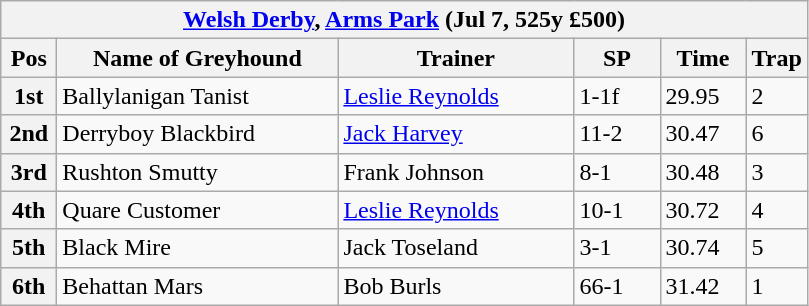<table class="wikitable">
<tr>
<th colspan="6"><a href='#'>Welsh Derby</a>, <a href='#'>Arms Park</a> (Jul 7, 525y £500)</th>
</tr>
<tr>
<th width=30>Pos</th>
<th width=180>Name of Greyhound</th>
<th width=150>Trainer</th>
<th width=50>SP</th>
<th width=50>Time</th>
<th width=30>Trap</th>
</tr>
<tr>
<th>1st</th>
<td>Ballylanigan Tanist</td>
<td><a href='#'>Leslie Reynolds</a></td>
<td>1-1f</td>
<td>29.95</td>
<td>2</td>
</tr>
<tr>
<th>2nd</th>
<td>Derryboy Blackbird</td>
<td><a href='#'>Jack Harvey</a></td>
<td>11-2</td>
<td>30.47</td>
<td>6</td>
</tr>
<tr>
<th>3rd</th>
<td>Rushton Smutty</td>
<td>Frank Johnson</td>
<td>8-1</td>
<td>30.48</td>
<td>3</td>
</tr>
<tr>
<th>4th</th>
<td>Quare Customer</td>
<td><a href='#'>Leslie Reynolds</a></td>
<td>10-1</td>
<td>30.72</td>
<td>4</td>
</tr>
<tr>
<th>5th</th>
<td>Black Mire</td>
<td>Jack Toseland</td>
<td>3-1</td>
<td>30.74</td>
<td>5</td>
</tr>
<tr>
<th>6th</th>
<td>Behattan Mars</td>
<td>Bob Burls</td>
<td>66-1</td>
<td>31.42</td>
<td>1</td>
</tr>
</table>
